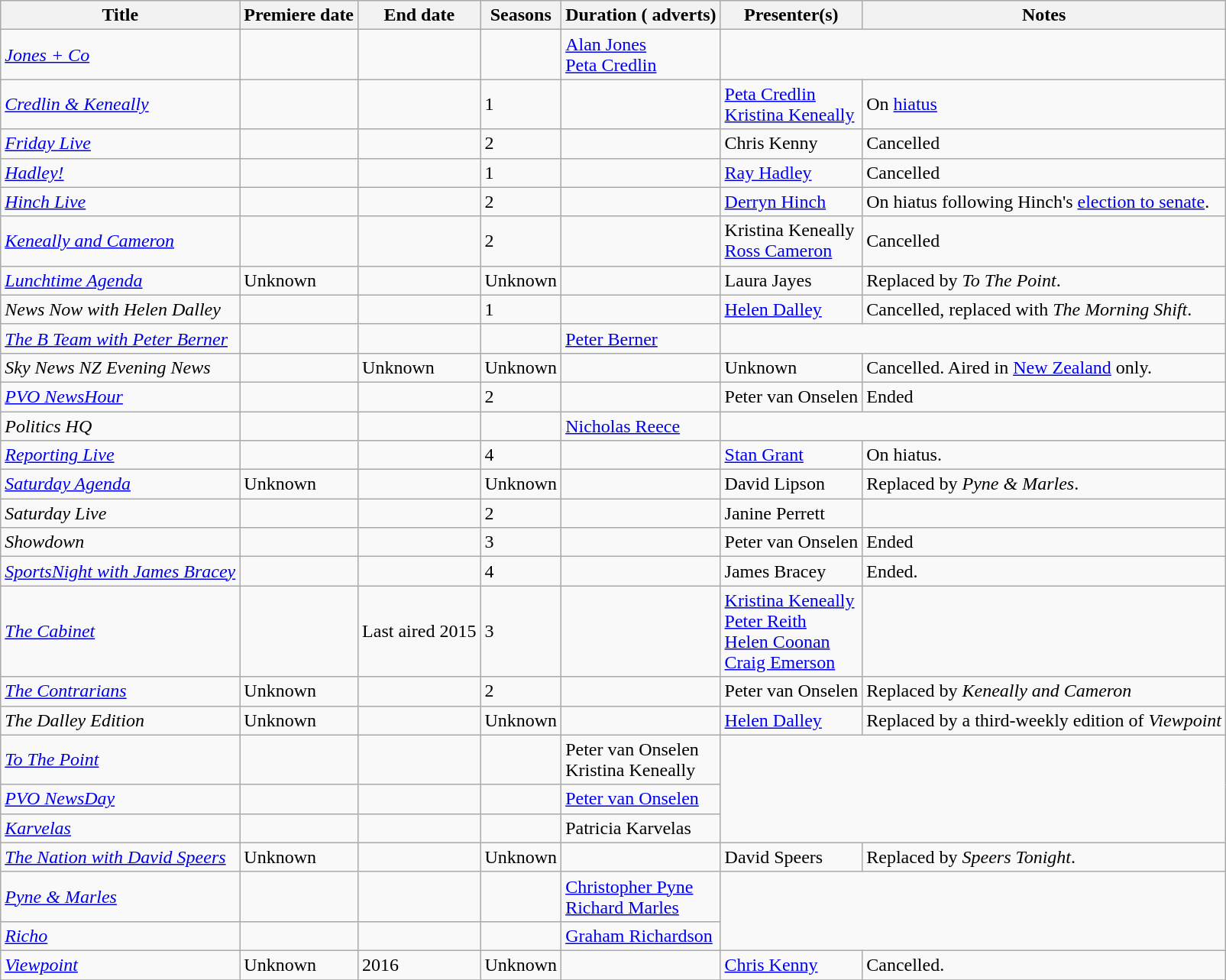<table class="wikitable sortable">
<tr>
<th>Title</th>
<th>Premiere date</th>
<th>End date</th>
<th>Seasons</th>
<th>Duration ( adverts)</th>
<th>Presenter(s)</th>
<th>Notes</th>
</tr>
<tr>
<td><em><a href='#'>Jones + Co</a></em></td>
<td></td>
<td></td>
<td></td>
<td><a href='#'>Alan Jones</a><br><a href='#'>Peta Credlin</a></td>
</tr>
<tr>
<td><em><a href='#'>Credlin & Keneally</a></em></td>
<td></td>
<td></td>
<td>1</td>
<td></td>
<td><a href='#'>Peta Credlin</a><br><a href='#'>Kristina Keneally</a></td>
<td>On <a href='#'>hiatus</a></td>
</tr>
<tr>
<td><em><a href='#'>Friday Live</a></em></td>
<td></td>
<td></td>
<td>2</td>
<td></td>
<td>Chris Kenny</td>
<td>Cancelled</td>
</tr>
<tr>
<td><em><a href='#'>Hadley!</a></em></td>
<td></td>
<td></td>
<td>1</td>
<td></td>
<td><a href='#'>Ray Hadley</a></td>
<td>Cancelled</td>
</tr>
<tr>
<td><em><a href='#'>Hinch Live</a></em></td>
<td></td>
<td></td>
<td>2</td>
<td></td>
<td><a href='#'>Derryn Hinch</a></td>
<td>On hiatus following Hinch's <a href='#'>election to senate</a>.</td>
</tr>
<tr>
<td><em><a href='#'>Keneally and Cameron</a></em></td>
<td></td>
<td></td>
<td>2</td>
<td></td>
<td>Kristina Keneally<br><a href='#'>Ross Cameron</a></td>
<td>Cancelled</td>
</tr>
<tr>
<td><em><a href='#'>Lunchtime Agenda</a></em></td>
<td>Unknown</td>
<td></td>
<td>Unknown</td>
<td></td>
<td>Laura Jayes</td>
<td>Replaced by <em>To The Point</em>.</td>
</tr>
<tr>
<td><em>News Now with Helen Dalley</em></td>
<td></td>
<td></td>
<td>1</td>
<td></td>
<td><a href='#'>Helen Dalley</a></td>
<td>Cancelled, replaced with <em>The Morning Shift</em>.</td>
</tr>
<tr>
<td><em><a href='#'>The B Team with Peter Berner</a></em></td>
<td></td>
<td></td>
<td></td>
<td><a href='#'>Peter Berner</a></td>
</tr>
<tr>
<td><em>Sky News NZ Evening News</em></td>
<td></td>
<td>Unknown</td>
<td>Unknown</td>
<td></td>
<td>Unknown</td>
<td>Cancelled. Aired in <a href='#'>New Zealand</a> only.</td>
</tr>
<tr>
<td><em><a href='#'>PVO NewsHour</a></em></td>
<td></td>
<td></td>
<td>2</td>
<td></td>
<td>Peter van Onselen</td>
<td>Ended</td>
</tr>
<tr>
<td><em>Politics HQ</em></td>
<td></td>
<td></td>
<td></td>
<td><a href='#'>Nicholas Reece</a></td>
</tr>
<tr>
<td><em><a href='#'>Reporting Live</a></em></td>
<td></td>
<td></td>
<td>4</td>
<td></td>
<td><a href='#'>Stan Grant</a></td>
<td>On hiatus.</td>
</tr>
<tr>
<td><em><a href='#'>Saturday Agenda</a></em></td>
<td>Unknown</td>
<td></td>
<td>Unknown</td>
<td></td>
<td>David Lipson</td>
<td>Replaced by <em>Pyne & Marles</em>.</td>
</tr>
<tr>
<td><em>Saturday Live</em></td>
<td></td>
<td></td>
<td>2</td>
<td></td>
<td>Janine Perrett</td>
<td></td>
</tr>
<tr>
<td><em>Showdown</em></td>
<td></td>
<td></td>
<td>3</td>
<td></td>
<td>Peter van Onselen</td>
<td>Ended</td>
</tr>
<tr>
<td><em><a href='#'>SportsNight with James Bracey</a></em></td>
<td></td>
<td></td>
<td>4</td>
<td></td>
<td>James Bracey</td>
<td>Ended.</td>
</tr>
<tr>
<td><em><a href='#'>The Cabinet</a></em></td>
<td></td>
<td>Last aired 2015</td>
<td>3</td>
<td></td>
<td><a href='#'>Kristina Keneally</a><br><a href='#'>Peter Reith</a><br><a href='#'>Helen Coonan</a><br><a href='#'>Craig Emerson</a></td>
<td></td>
</tr>
<tr>
<td><em><a href='#'>The Contrarians</a></em></td>
<td>Unknown</td>
<td></td>
<td>2</td>
<td></td>
<td>Peter van Onselen</td>
<td>Replaced by <em>Keneally and Cameron</em></td>
</tr>
<tr>
<td><em>The Dalley Edition</em></td>
<td>Unknown</td>
<td></td>
<td>Unknown</td>
<td></td>
<td><a href='#'>Helen Dalley</a></td>
<td>Replaced by a third-weekly edition of <em>Viewpoint</em></td>
</tr>
<tr>
<td><em><a href='#'>To The Point</a></em></td>
<td></td>
<td></td>
<td></td>
<td>Peter van Onselen<br>Kristina Keneally</td>
</tr>
<tr>
<td><em><a href='#'>PVO NewsDay</a></em></td>
<td></td>
<td></td>
<td></td>
<td><a href='#'>Peter van Onselen</a></td>
</tr>
<tr>
<td><em><a href='#'>Karvelas</a></em></td>
<td></td>
<td></td>
<td></td>
<td>Patricia Karvelas</td>
</tr>
<tr>
<td><em><a href='#'>The Nation with David Speers</a></em></td>
<td>Unknown</td>
<td></td>
<td>Unknown</td>
<td></td>
<td>David Speers</td>
<td>Replaced by <em>Speers Tonight</em>.</td>
</tr>
<tr>
<td><em><a href='#'>Pyne & Marles</a></em></td>
<td></td>
<td></td>
<td></td>
<td><a href='#'>Christopher Pyne</a><br><a href='#'>Richard Marles</a></td>
</tr>
<tr>
<td><em><a href='#'>Richo</a></em></td>
<td></td>
<td></td>
<td></td>
<td><a href='#'>Graham Richardson</a></td>
</tr>
<tr>
<td><em><a href='#'>Viewpoint</a></em></td>
<td>Unknown</td>
<td>2016</td>
<td>Unknown</td>
<td></td>
<td><a href='#'>Chris Kenny</a></td>
<td>Cancelled.</td>
</tr>
<tr>
</tr>
</table>
